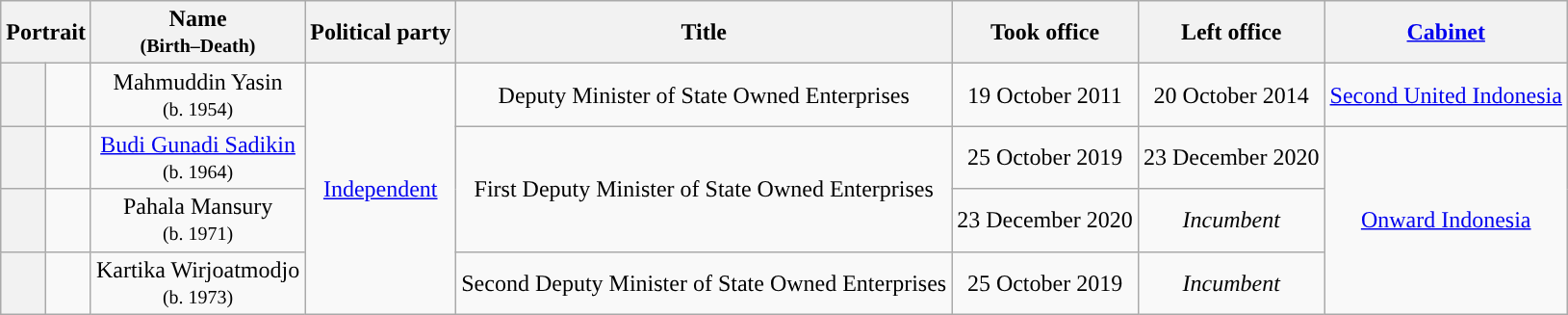<table class="wikitable" style="text-align:center;">
<tr>
<th colspan=2>Portrait</th>
<th>Name<br><small>(Birth–Death)</small></th>
<th>Political party</th>
<th>Title</th>
<th>Took office</th>
<th>Left office</th>
<th><a href='#'>Cabinet</a></th>
</tr>
<tr>
<th style="background:"></th>
<td></td>
<td>Mahmuddin Yasin<br><small>(b. 1954)</small></td>
<td rowspan="4"><a href='#'>Independent</a></td>
<td>Deputy Minister of State Owned Enterprises</td>
<td>19 October 2011</td>
<td>20 October 2014</td>
<td><a href='#'>Second United Indonesia</a></td>
</tr>
<tr>
<th style="background:"></th>
<td></td>
<td><a href='#'>Budi Gunadi Sadikin</a><br><small>(b. 1964)</small></td>
<td rowspan="2">First Deputy Minister of State Owned Enterprises</td>
<td>25 October 2019</td>
<td>23 December 2020</td>
<td rowspan="3"><a href='#'>Onward Indonesia</a></td>
</tr>
<tr>
<th style="background:"></th>
<td></td>
<td>Pahala Mansury<br><small>(b. 1971)</small></td>
<td>23 December 2020</td>
<td><em>Incumbent</em></td>
</tr>
<tr>
<th style="background:"></th>
<td></td>
<td>Kartika Wirjoatmodjo<br><small>(b. 1973)</small></td>
<td>Second Deputy Minister of State Owned Enterprises</td>
<td>25 October 2019</td>
<td><em>Incumbent</em></td>
</tr>
</table>
